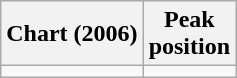<table class="wikitable sortable">
<tr>
<th>Chart (2006)</th>
<th>Peak<br>position</th>
</tr>
<tr>
<td></td>
</tr>
</table>
